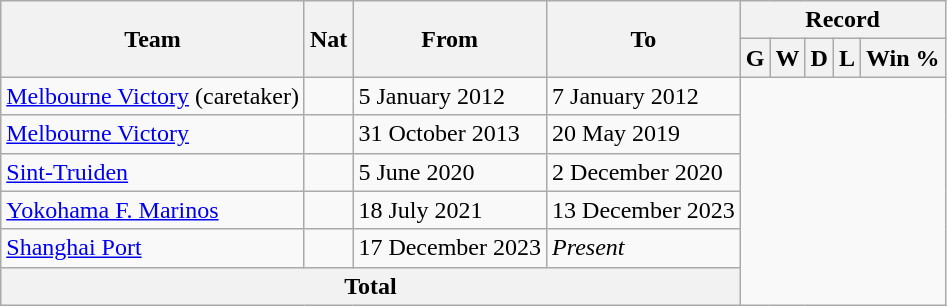<table class="wikitable" style="text-align: center">
<tr>
<th rowspan="2">Team</th>
<th rowspan="2">Nat</th>
<th rowspan="2">From</th>
<th rowspan="2">To</th>
<th colspan="5">Record</th>
</tr>
<tr>
<th>G</th>
<th>W</th>
<th>D</th>
<th>L</th>
<th>Win %</th>
</tr>
<tr>
<td align=left><a href='#'>Melbourne Victory</a> (caretaker)</td>
<td></td>
<td align=left>5 January 2012</td>
<td align=left>7 January 2012<br></td>
</tr>
<tr>
<td align=left><a href='#'>Melbourne Victory</a></td>
<td></td>
<td align=left>31 October 2013</td>
<td align=left>20 May 2019<br></td>
</tr>
<tr>
<td align=left><a href='#'>Sint-Truiden</a></td>
<td></td>
<td align=left>5 June 2020</td>
<td align=left>2 December 2020<br></td>
</tr>
<tr>
<td align=left><a href='#'>Yokohama F. Marinos</a></td>
<td></td>
<td align=left>18 July 2021</td>
<td align=left>13 December 2023<br></td>
</tr>
<tr>
<td align=left><a href='#'>Shanghai Port</a></td>
<td></td>
<td align=left>17 December 2023</td>
<td align=left><em>Present</em><br></td>
</tr>
<tr>
<th colspan="4">Total<br></th>
</tr>
</table>
